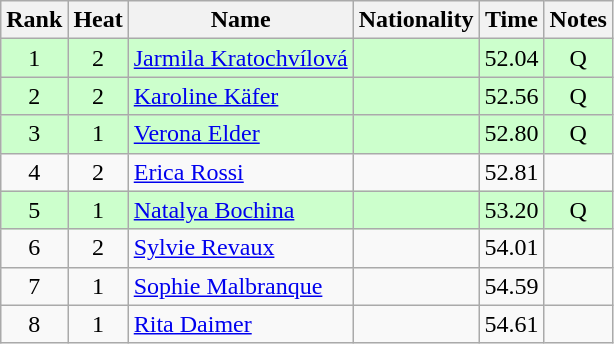<table class="wikitable sortable" style="text-align:center">
<tr>
<th>Rank</th>
<th>Heat</th>
<th>Name</th>
<th>Nationality</th>
<th>Time</th>
<th>Notes</th>
</tr>
<tr bgcolor=ccffcc>
<td>1</td>
<td>2</td>
<td align="left"><a href='#'>Jarmila Kratochvílová</a></td>
<td align=left></td>
<td>52.04</td>
<td>Q</td>
</tr>
<tr bgcolor=ccffcc>
<td>2</td>
<td>2</td>
<td align="left"><a href='#'>Karoline Käfer</a></td>
<td align=left></td>
<td>52.56</td>
<td>Q</td>
</tr>
<tr bgcolor=ccffcc>
<td>3</td>
<td>1</td>
<td align="left"><a href='#'>Verona Elder</a></td>
<td align=left></td>
<td>52.80</td>
<td>Q</td>
</tr>
<tr>
<td>4</td>
<td>2</td>
<td align="left"><a href='#'>Erica Rossi</a></td>
<td align=left></td>
<td>52.81</td>
<td></td>
</tr>
<tr bgcolor=ccffcc>
<td>5</td>
<td>1</td>
<td align="left"><a href='#'>Natalya Bochina</a></td>
<td align=left></td>
<td>53.20</td>
<td>Q</td>
</tr>
<tr>
<td>6</td>
<td>2</td>
<td align="left"><a href='#'>Sylvie Revaux</a></td>
<td align=left></td>
<td>54.01</td>
<td></td>
</tr>
<tr>
<td>7</td>
<td>1</td>
<td align="left"><a href='#'>Sophie Malbranque</a></td>
<td align=left></td>
<td>54.59</td>
<td></td>
</tr>
<tr>
<td>8</td>
<td>1</td>
<td align="left"><a href='#'>Rita Daimer</a></td>
<td align=left></td>
<td>54.61</td>
<td></td>
</tr>
</table>
